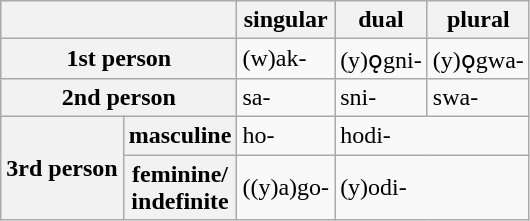<table class="wikitable">
<tr>
<th colspan="2"></th>
<th>singular</th>
<th>dual</th>
<th>plural</th>
</tr>
<tr>
<th colspan="2">1st person</th>
<td>(w)ak-</td>
<td>(y)ǫgni-</td>
<td>(y)ǫgwa-</td>
</tr>
<tr>
<th colspan="2">2nd person</th>
<td>sa-</td>
<td>sni-</td>
<td>swa-</td>
</tr>
<tr>
<th rowspan="2">3rd person</th>
<th>masculine</th>
<td>ho-</td>
<td colspan="2">hodi-</td>
</tr>
<tr>
<th>feminine/<br>indefinite</th>
<td>((y)a)go-</td>
<td colspan="2">(y)odi-</td>
</tr>
</table>
